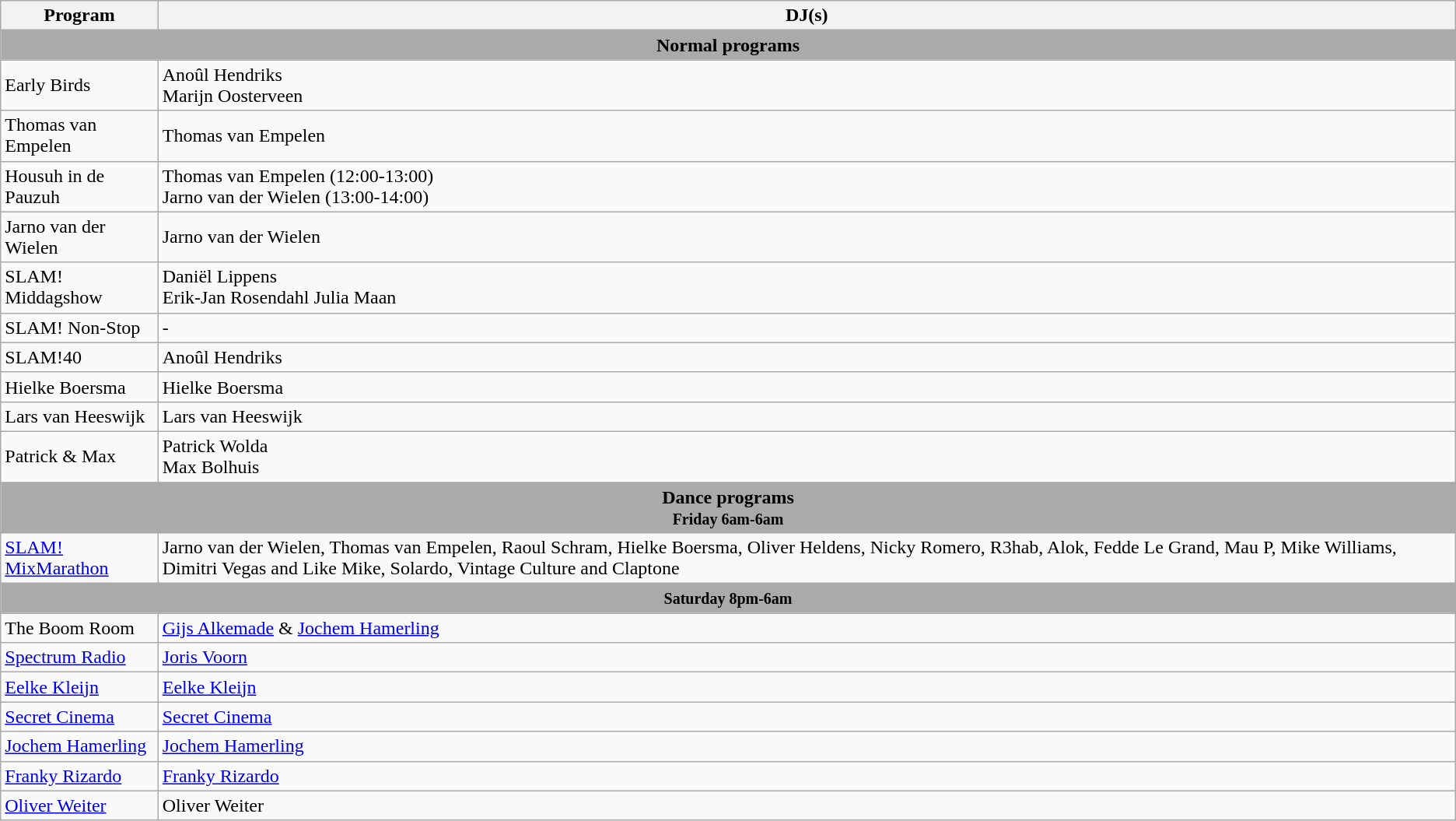<table class="wikitable">
<tr>
<th>Program</th>
<th>DJ(s)</th>
</tr>
<tr>
<td colspan="2" style="text-align:center; background-color:#AAAAAA;"><strong>Normal programs</strong></td>
</tr>
<tr>
<td>Early Birds</td>
<td>Anoûl Hendriks<br>Marijn Oosterveen</td>
</tr>
<tr>
<td>Thomas van Empelen</td>
<td>Thomas van Empelen</td>
</tr>
<tr>
<td>Housuh in de Pauzuh</td>
<td>Thomas van Empelen (12:00-13:00)<br>Jarno van der Wielen (13:00-14:00)</td>
</tr>
<tr>
<td>Jarno van der Wielen</td>
<td>Jarno van der Wielen</td>
</tr>
<tr>
<td>SLAM! Middagshow</td>
<td>Daniël Lippens<br>Erik-Jan Rosendahl
Julia Maan</td>
</tr>
<tr>
<td>SLAM! Non-Stop</td>
<td>-</td>
</tr>
<tr>
<td>SLAM!40</td>
<td>Anoûl Hendriks</td>
</tr>
<tr>
<td>Hielke Boersma</td>
<td>Hielke Boersma</td>
</tr>
<tr>
<td>Lars van Heeswijk</td>
<td>Lars van Heeswijk</td>
</tr>
<tr>
<td>Patrick & Max</td>
<td>Patrick Wolda<br>Max Bolhuis</td>
</tr>
<tr>
<td colspan="2" style="text-align:center; background-color:#AAAAAA;"><strong>Dance programs</strong><br><strong><small>Friday 6am-6am</small></strong></td>
</tr>
<tr>
<td><a href='#'>SLAM! MixMarathon</a></td>
<td>Jarno van der Wielen, Thomas van Empelen, Raoul Schram, Hielke Boersma, Oliver Heldens, Nicky Romero, R3hab, Alok, Fedde Le Grand, Mau P, Mike Williams, Dimitri Vegas and Like Mike, Solardo, Vintage Culture and Claptone</td>
</tr>
<tr>
<th colspan="2" style="text-align:center; background-color:#AAAAAA;"><strong><small>Saturday 8pm-6am</small></strong></th>
</tr>
<tr>
<td>The Boom Room</td>
<td><a href='#'>Gijs Alkemade</a> & <a href='#'>Jochem Hamerling</a></td>
</tr>
<tr>
<td><a href='#'>Spectrum Radio</a></td>
<td><a href='#'>Joris Voorn</a></td>
</tr>
<tr>
<td><a href='#'>Eelke Kleijn</a></td>
<td><a href='#'>Eelke Kleijn</a></td>
</tr>
<tr>
<td><a href='#'>Secret Cinema</a></td>
<td><a href='#'>Secret Cinema</a></td>
</tr>
<tr>
<td><a href='#'>Jochem Hamerling</a></td>
<td><a href='#'>Jochem Hamerling</a></td>
</tr>
<tr>
<td><a href='#'>Franky Rizardo</a></td>
<td><a href='#'>Franky Rizardo</a></td>
</tr>
<tr>
<td><a href='#'>Oliver Weiter</a></td>
<td>Oliver Weiter</td>
</tr>
</table>
